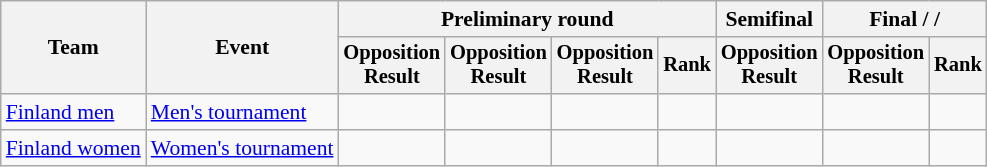<table class=wikitable style=font-size:90%>
<tr>
<th rowspan=2>Team</th>
<th rowspan=2>Event</th>
<th colspan=4>Preliminary round</th>
<th>Semifinal</th>
<th colspan=2>Final /  / </th>
</tr>
<tr style=font-size:95%>
<th>Opposition<br>Result</th>
<th>Opposition<br>Result</th>
<th>Opposition<br>Result</th>
<th>Rank</th>
<th>Opposition<br>Result</th>
<th>Opposition<br>Result</th>
<th>Rank</th>
</tr>
<tr align=center>
<td align=left><a href='#'>Finland men</a></td>
<td align=left><a href='#'>Men's tournament</a></td>
<td></td>
<td></td>
<td></td>
<td></td>
<td></td>
<td></td>
<td></td>
</tr>
<tr align=center>
<td align=left><a href='#'>Finland women</a></td>
<td align=left><a href='#'>Women's tournament</a></td>
<td></td>
<td></td>
<td></td>
<td></td>
<td></td>
<td></td>
<td></td>
</tr>
</table>
